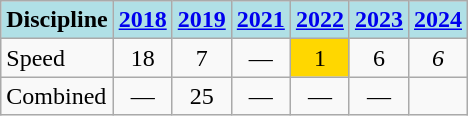<table class="wikitable" style="text-align: center">
<tr>
<th style="background: #b0e0e6">Discipline</th>
<th style="background: #b0e0e6;"><a href='#'>2018</a></th>
<th style="background: #b0e0e6;"><a href='#'>2019</a></th>
<th style="background: #b0e0e6;"><a href='#'>2021</a></th>
<th style="background: #b0e0e6;"><a href='#'>2022</a></th>
<th style="background: #b0e0e6;"><a href='#'>2023</a></th>
<th style="background: #b0e0e6;"><a href='#'>2024</a></th>
</tr>
<tr>
<td align="left">Speed</td>
<td>18</td>
<td>7</td>
<td>—</td>
<td style="background: gold">1</td>
<td>6</td>
<td><em>6</em></td>
</tr>
<tr>
<td align="left">Combined</td>
<td>—</td>
<td>25</td>
<td>—</td>
<td>—</td>
<td>—</td>
<td></td>
</tr>
</table>
